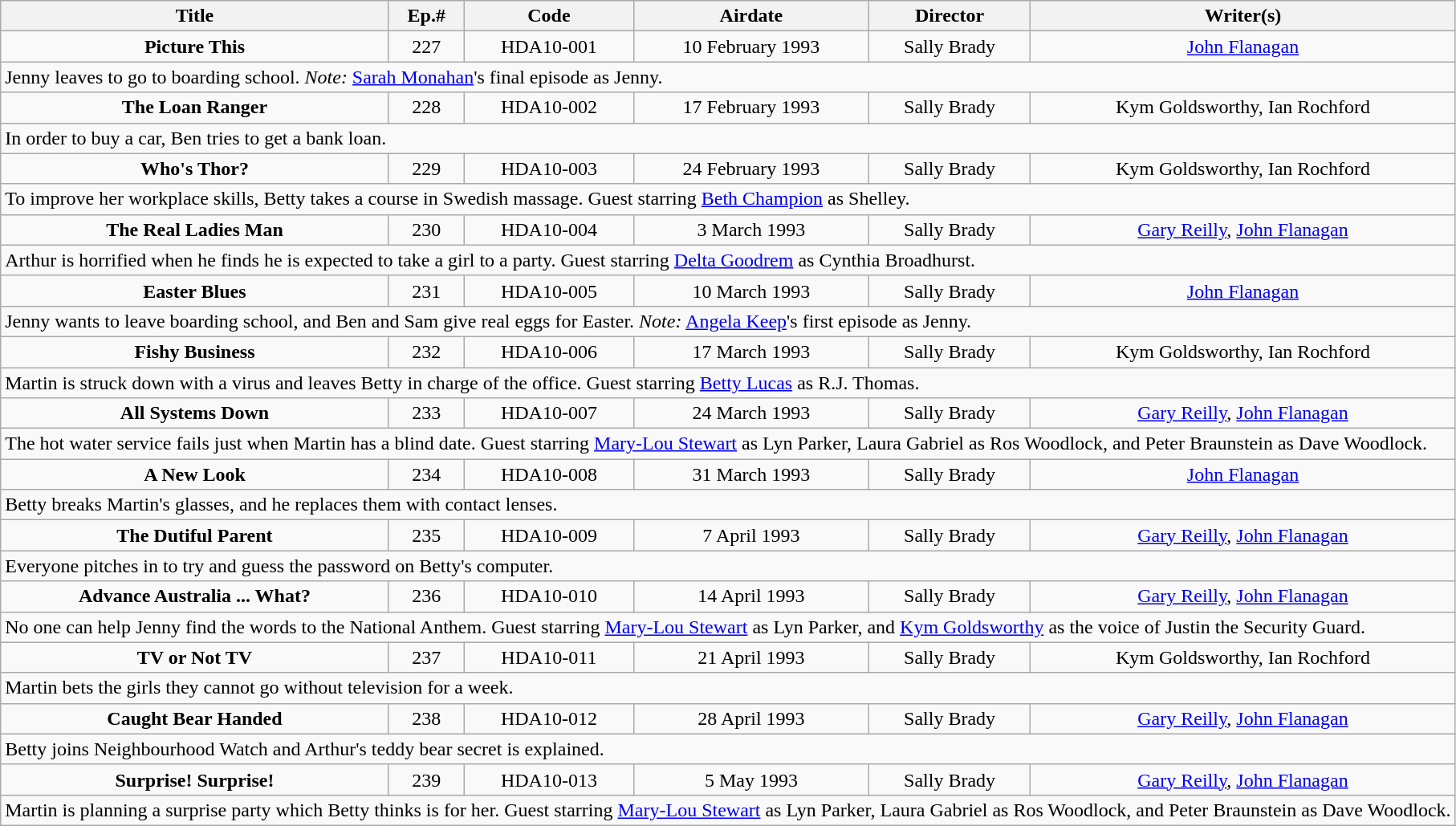<table class="wikitable">
<tr>
<th>Title</th>
<th>Ep.#</th>
<th>Code</th>
<th>Airdate</th>
<th>Director</th>
<th>Writer(s)</th>
</tr>
<tr align="center" |>
<td><strong>Picture This</strong></td>
<td>227</td>
<td>HDA10-001</td>
<td>10 February 1993</td>
<td>Sally Brady</td>
<td><a href='#'>John Flanagan</a></td>
</tr>
<tr>
<td colspan="6">Jenny leaves to go to boarding school. <em>Note:</em> <a href='#'>Sarah Monahan</a>'s final episode as Jenny.</td>
</tr>
<tr align="center">
<td><strong>The Loan Ranger</strong></td>
<td>228</td>
<td>HDA10-002</td>
<td>17 February 1993</td>
<td>Sally Brady</td>
<td>Kym Goldsworthy, Ian Rochford</td>
</tr>
<tr>
<td colspan="6">In order to buy a car, Ben tries to get a bank loan.</td>
</tr>
<tr align="center" |>
<td><strong>Who's Thor?</strong></td>
<td>229</td>
<td>HDA10-003</td>
<td>24 February 1993</td>
<td>Sally Brady</td>
<td>Kym Goldsworthy, Ian Rochford</td>
</tr>
<tr>
<td colspan="6">To improve her workplace skills, Betty takes a course in Swedish massage. Guest starring <a href='#'>Beth Champion</a> as Shelley.</td>
</tr>
<tr align="center">
<td><strong>The Real Ladies Man</strong></td>
<td>230</td>
<td>HDA10-004</td>
<td>3 March 1993</td>
<td>Sally Brady</td>
<td><a href='#'>Gary Reilly</a>, <a href='#'>John Flanagan</a></td>
</tr>
<tr>
<td colspan="6">Arthur is horrified when he finds he is expected to take a girl to a party. Guest starring <a href='#'>Delta Goodrem</a> as Cynthia Broadhurst.</td>
</tr>
<tr align="center" |>
<td><strong>Easter Blues</strong></td>
<td>231</td>
<td>HDA10-005</td>
<td>10 March 1993</td>
<td>Sally Brady</td>
<td><a href='#'>John Flanagan</a></td>
</tr>
<tr>
<td colspan="6">Jenny wants to leave boarding school, and Ben and Sam give real eggs for Easter. <em>Note:</em> <a href='#'>Angela Keep</a>'s first episode as Jenny.</td>
</tr>
<tr align="center">
<td><strong>Fishy Business</strong></td>
<td>232</td>
<td>HDA10-006</td>
<td>17 March 1993</td>
<td>Sally Brady</td>
<td>Kym Goldsworthy, Ian Rochford</td>
</tr>
<tr>
<td colspan="6">Martin is struck down with a virus and leaves Betty in charge of the office. Guest starring <a href='#'>Betty Lucas</a> as R.J. Thomas.</td>
</tr>
<tr align="center" |>
<td><strong>All Systems Down</strong></td>
<td>233</td>
<td>HDA10-007</td>
<td>24 March 1993</td>
<td>Sally Brady</td>
<td><a href='#'>Gary Reilly</a>, <a href='#'>John Flanagan</a></td>
</tr>
<tr>
<td colspan="6">The hot water service fails just when Martin has a blind date. Guest starring <a href='#'>Mary-Lou Stewart</a> as Lyn Parker, Laura Gabriel as Ros Woodlock, and Peter Braunstein as Dave Woodlock.</td>
</tr>
<tr align="center">
<td><strong>A New Look</strong></td>
<td>234</td>
<td>HDA10-008</td>
<td>31 March 1993</td>
<td>Sally Brady</td>
<td><a href='#'>John Flanagan</a></td>
</tr>
<tr>
<td colspan="6">Betty breaks Martin's glasses, and he replaces them with contact lenses.</td>
</tr>
<tr align="center" |>
<td><strong>The Dutiful Parent</strong></td>
<td>235</td>
<td>HDA10-009</td>
<td>7 April 1993</td>
<td>Sally Brady</td>
<td><a href='#'>Gary Reilly</a>, <a href='#'>John Flanagan</a></td>
</tr>
<tr>
<td colspan="6">Everyone pitches in to try and guess the password on Betty's computer.</td>
</tr>
<tr align="center">
<td><strong>Advance Australia ... What?</strong></td>
<td>236</td>
<td>HDA10-010</td>
<td>14 April 1993</td>
<td>Sally Brady</td>
<td><a href='#'>Gary Reilly</a>, <a href='#'>John Flanagan</a></td>
</tr>
<tr>
<td colspan="6">No one can help Jenny find the words to the National Anthem. Guest starring <a href='#'>Mary-Lou Stewart</a> as Lyn Parker, and <a href='#'>Kym Goldsworthy</a> as the voice of Justin the Security Guard.</td>
</tr>
<tr align="center" |>
<td><strong>TV or Not TV</strong></td>
<td>237</td>
<td>HDA10-011</td>
<td>21 April 1993</td>
<td>Sally Brady</td>
<td>Kym Goldsworthy, Ian Rochford</td>
</tr>
<tr>
<td colspan="6">Martin bets the girls they cannot go without television for a week.</td>
</tr>
<tr align="center">
<td><strong>Caught Bear Handed</strong></td>
<td>238</td>
<td>HDA10-012</td>
<td>28 April 1993</td>
<td>Sally Brady</td>
<td><a href='#'>Gary Reilly</a>, <a href='#'>John Flanagan</a></td>
</tr>
<tr>
<td colspan="6">Betty joins Neighbourhood Watch and Arthur's teddy bear secret is explained.</td>
</tr>
<tr align="center" |>
<td><strong>Surprise! Surprise!</strong></td>
<td>239</td>
<td>HDA10-013</td>
<td>5 May 1993</td>
<td>Sally Brady</td>
<td><a href='#'>Gary Reilly</a>, <a href='#'>John Flanagan</a></td>
</tr>
<tr>
<td colspan="6">Martin is planning a surprise party which Betty thinks is for her. Guest starring <a href='#'>Mary-Lou Stewart</a> as Lyn Parker, Laura Gabriel as Ros Woodlock, and Peter Braunstein as Dave Woodlock.</td>
</tr>
</table>
